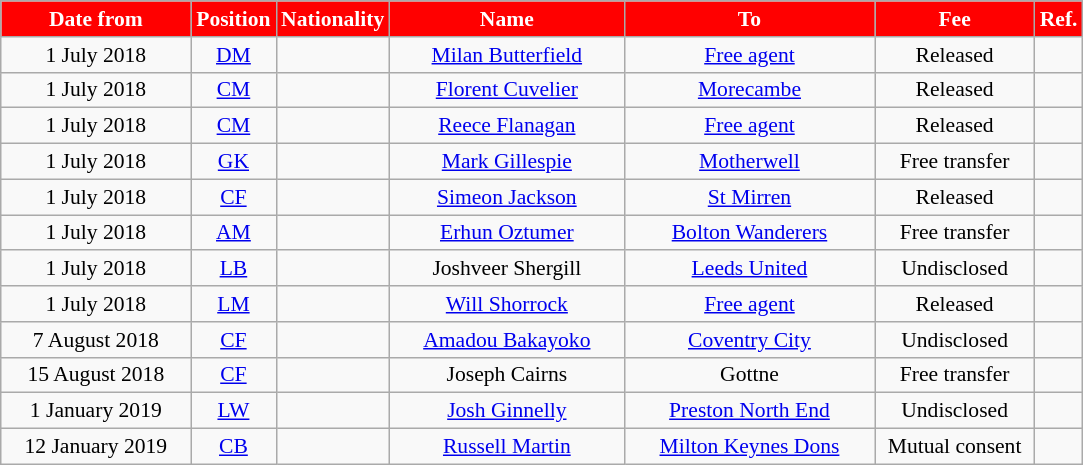<table class="wikitable"  style="text-align:center; font-size:90%; ">
<tr>
<th style="background:#FF0000; color:#FFFFFF; width:120px;">Date from</th>
<th style="background:#FF0000; color:#FFFFFF; width:50px;">Position</th>
<th style="background:#FF0000; color:#FFFFFF; width:50px;">Nationality</th>
<th style="background:#FF0000; color:#FFFFFF; width:150px;">Name</th>
<th style="background:#FF0000; color:#FFFFFF; width:160px;">To</th>
<th style="background:#FF0000; color:#FFFFFF; width:100px;">Fee</th>
<th style="background:#FF0000; color:#FFFFFF; width:25px;">Ref.</th>
</tr>
<tr>
<td>1 July 2018</td>
<td><a href='#'>DM</a></td>
<td></td>
<td><a href='#'>Milan Butterfield</a></td>
<td><a href='#'>Free agent</a></td>
<td>Released</td>
<td></td>
</tr>
<tr>
<td>1 July 2018</td>
<td><a href='#'>CM</a></td>
<td></td>
<td><a href='#'>Florent Cuvelier</a></td>
<td><a href='#'>Morecambe</a></td>
<td>Released</td>
<td></td>
</tr>
<tr>
<td>1 July 2018</td>
<td><a href='#'>CM</a></td>
<td></td>
<td><a href='#'>Reece Flanagan</a></td>
<td><a href='#'>Free agent</a></td>
<td>Released</td>
<td></td>
</tr>
<tr>
<td>1 July 2018</td>
<td><a href='#'>GK</a></td>
<td></td>
<td><a href='#'>Mark Gillespie</a></td>
<td> <a href='#'>Motherwell</a></td>
<td>Free transfer</td>
<td></td>
</tr>
<tr>
<td>1 July 2018</td>
<td><a href='#'>CF</a></td>
<td></td>
<td><a href='#'>Simeon Jackson</a></td>
<td> <a href='#'>St Mirren</a></td>
<td>Released</td>
<td></td>
</tr>
<tr>
<td>1 July 2018</td>
<td><a href='#'>AM</a></td>
<td></td>
<td><a href='#'>Erhun Oztumer</a></td>
<td><a href='#'>Bolton Wanderers</a></td>
<td>Free transfer</td>
<td></td>
</tr>
<tr>
<td>1 July 2018</td>
<td><a href='#'>LB</a></td>
<td></td>
<td>Joshveer Shergill</td>
<td><a href='#'>Leeds United</a></td>
<td>Undisclosed</td>
<td></td>
</tr>
<tr>
<td>1 July 2018</td>
<td><a href='#'>LM</a></td>
<td></td>
<td><a href='#'>Will Shorrock</a></td>
<td><a href='#'>Free agent</a></td>
<td>Released</td>
<td></td>
</tr>
<tr>
<td>7 August 2018</td>
<td><a href='#'>CF</a></td>
<td></td>
<td><a href='#'>Amadou Bakayoko</a></td>
<td><a href='#'>Coventry City</a></td>
<td>Undisclosed</td>
<td></td>
</tr>
<tr>
<td>15 August 2018</td>
<td><a href='#'>CF</a></td>
<td></td>
<td>Joseph Cairns</td>
<td> Gottne</td>
<td>Free transfer</td>
<td></td>
</tr>
<tr>
<td>1 January 2019</td>
<td><a href='#'>LW</a></td>
<td></td>
<td><a href='#'>Josh Ginnelly</a></td>
<td><a href='#'>Preston North End</a></td>
<td>Undisclosed</td>
<td></td>
</tr>
<tr>
<td>12 January 2019</td>
<td><a href='#'>CB</a></td>
<td></td>
<td><a href='#'>Russell Martin</a></td>
<td><a href='#'>Milton Keynes Dons</a></td>
<td>Mutual consent</td>
<td></td>
</tr>
</table>
